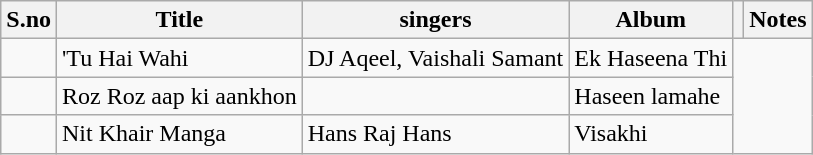<table class="wikitable sortable">
<tr>
<th>S.no</th>
<th>Title</th>
<th>singers</th>
<th>Album</th>
<th></th>
<th>Notes</th>
</tr>
<tr>
<td></td>
<td>'Tu Hai Wahi<em></td>
<td>DJ Aqeel, Vaishali Samant</td>
<td>Ek Haseena Thi</td>
</tr>
<tr>
<td></td>
<td></em>Roz Roz aap ki aankhon<em></td>
<td></td>
<td>Haseen lamahe</td>
</tr>
<tr>
<td></td>
<td></em>Nit Khair Manga <em></td>
<td>Hans Raj Hans</td>
<td>Visakhi</td>
</tr>
</table>
